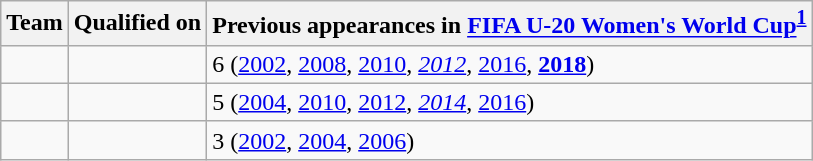<table class="wikitable sortable">
<tr>
<th>Team</th>
<th>Qualified on</th>
<th data-sort-type="number">Previous appearances in <a href='#'>FIFA U-20 Women's World Cup</a><sup><strong><a href='#'>1</a></strong></sup></th>
</tr>
<tr>
<td></td>
<td></td>
<td>6 (<a href='#'>2002</a>, <a href='#'>2008</a>, <a href='#'>2010</a>, <em><a href='#'>2012</a></em>, <a href='#'>2016</a>, <strong><a href='#'>2018</a></strong>)</td>
</tr>
<tr>
<td></td>
<td></td>
<td>5 (<a href='#'>2004</a>, <a href='#'>2010</a>, <a href='#'>2012</a>, <em><a href='#'>2014</a></em>, <a href='#'>2016</a>)</td>
</tr>
<tr>
<td></td>
<td></td>
<td>3 (<a href='#'>2002</a>, <a href='#'>2004</a>, <a href='#'>2006</a>)</td>
</tr>
</table>
